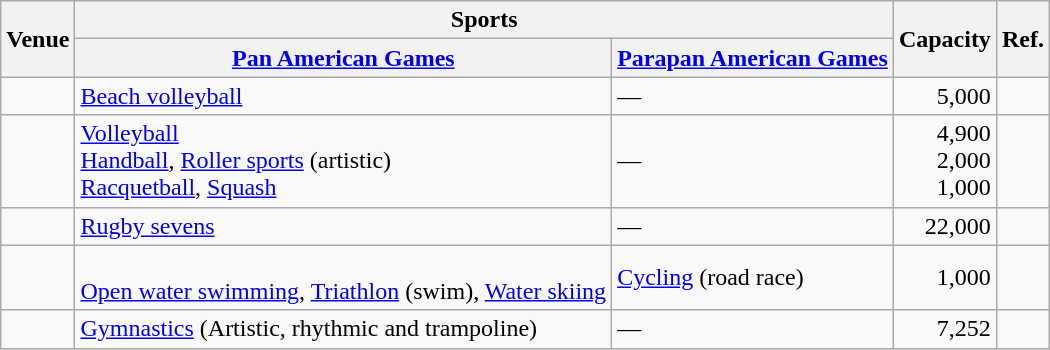<table class="wikitable sortable">
<tr>
<th rowspan="2">Venue</th>
<th colspan="2" class="unsortable">Sports</th>
<th rowspan="2">Capacity</th>
<th rowspan="2" class="unsortable">Ref.</th>
</tr>
<tr>
<th><a href='#'>Pan American Games</a></th>
<th><a href='#'>Parapan American Games</a></th>
</tr>
<tr>
<td></td>
<td><a href='#'>Beach volleyball</a></td>
<td>—</td>
<td align="right">5,000</td>
<td align=center></td>
</tr>
<tr>
<td></td>
<td><a href='#'>Volleyball</a><br><a href='#'>Handball</a>, <a href='#'>Roller sports</a> (artistic)<br><a href='#'>Racquetball</a>, <a href='#'>Squash</a></td>
<td>—</td>
<td align="right">4,900<br>2,000<br>1,000</td>
<td align=center></td>
</tr>
<tr>
<td></td>
<td><a href='#'>Rugby sevens</a></td>
<td>—</td>
<td align="right">22,000</td>
<td align=center></td>
</tr>
<tr>
<td></td>
<td><br><a href='#'>Open water swimming</a>, <a href='#'>Triathlon</a> (swim), <a href='#'>Water skiing</a></td>
<td><a href='#'>Cycling</a> (road race)</td>
<td align="right">1,000</td>
<td align=center></td>
</tr>
<tr>
<td></td>
<td><a href='#'>Gymnastics</a> (Artistic, rhythmic and trampoline)</td>
<td>—</td>
<td align="right">7,252</td>
<td align=center></td>
</tr>
</table>
